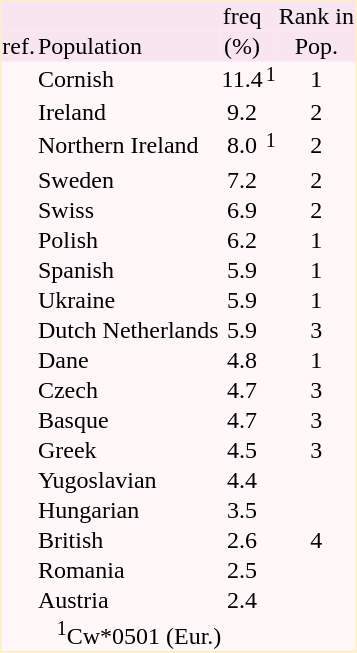<table border="0" cellspacing="0" cellpadding="1" align="right" style="text-align:center; margin-left: 1em;  border:1px #ffeebb solid; background:#fff7f8; ">
<tr style="background:#f8e5ef">
<td></td>
<td></td>
<td>freq</td>
<td></td>
<td>Rank in</td>
</tr>
<tr style="background:#f8e5ef">
<td>ref.</td>
<td align="left">Population</td>
<td>(%)</td>
<td></td>
<td>Pop.</td>
</tr>
<tr>
<td></td>
<td align="left">Cornish</td>
<td>11.4</td>
<td><sup>1</sup></td>
<td>1</td>
</tr>
<tr>
<td></td>
<td align="left">Ireland</td>
<td>9.2</td>
<td></td>
<td>2</td>
</tr>
<tr>
<td></td>
<td align="left">Northern Ireland</td>
<td>8.0</td>
<td><sup>1</sup></td>
<td>2</td>
</tr>
<tr>
<td></td>
<td align="left">Sweden</td>
<td>7.2</td>
<td></td>
<td>2</td>
</tr>
<tr>
<td></td>
<td align="left">Swiss</td>
<td>6.9</td>
<td></td>
<td>2</td>
</tr>
<tr>
<td></td>
<td align="left">Polish</td>
<td>6.2</td>
<td></td>
<td>1</td>
</tr>
<tr>
<td></td>
<td align="left">Spanish</td>
<td>5.9</td>
<td></td>
<td>1</td>
</tr>
<tr>
<td></td>
<td align="left">Ukraine</td>
<td>5.9</td>
<td></td>
<td>1</td>
</tr>
<tr>
<td></td>
<td align="left">Dutch Netherlands</td>
<td>5.9</td>
<td></td>
<td>3</td>
</tr>
<tr>
<td></td>
<td align="left">Dane</td>
<td>4.8</td>
<td></td>
<td>1</td>
</tr>
<tr>
<td></td>
<td align="left">Czech</td>
<td>4.7</td>
<td></td>
<td>3</td>
</tr>
<tr>
<td></td>
<td align="left">Basque</td>
<td>4.7</td>
<td></td>
<td>3</td>
</tr>
<tr>
<td></td>
<td align="left">Greek</td>
<td>4.5</td>
<td></td>
<td>3</td>
</tr>
<tr>
<td></td>
<td align="left">Yugoslavian</td>
<td>4.4</td>
<td></td>
<td></td>
</tr>
<tr>
<td></td>
<td align="left">Hungarian</td>
<td>3.5</td>
<td></td>
<td></td>
</tr>
<tr>
<td></td>
<td align="left">British</td>
<td>2.6</td>
<td></td>
<td>4</td>
</tr>
<tr>
<td></td>
<td align="left">Romania</td>
<td>2.5</td>
</tr>
<tr>
<td></td>
<td align="left">Austria</td>
<td>2.4</td>
<td></td>
<td></td>
</tr>
<tr>
<td colspan = "4"><sup>1</sup>Cw*0501 (Eur.)</td>
</tr>
</table>
